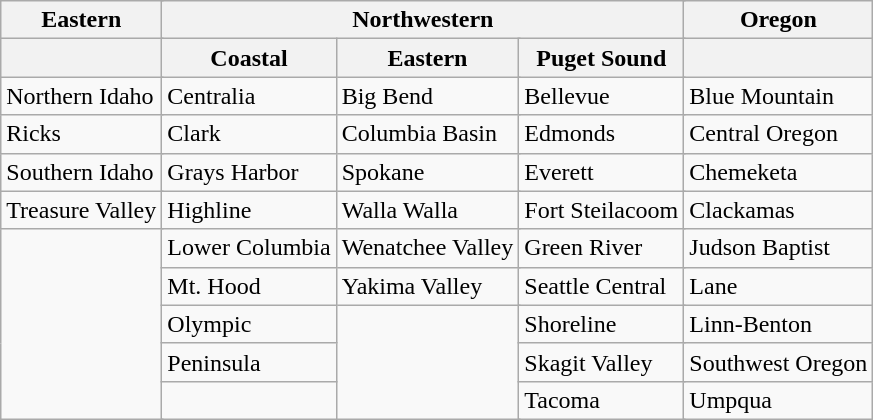<table class="wikitable">
<tr>
<th colspan="6">Eastern</th>
<th colspan="9">Northwestern</th>
<th colspan="6">Oregon</th>
</tr>
<tr>
<th colspan="6"></th>
<th colspan="3">Coastal</th>
<th colspan="3">Eastern</th>
<th colspan="3">Puget Sound</th>
<th colspan="6"></th>
</tr>
<tr>
<td colspan="6">Northern Idaho</td>
<td colspan="3">Centralia</td>
<td colspan="3">Big Bend</td>
<td colspan="3">Bellevue</td>
<td colspan="6">Blue Mountain</td>
</tr>
<tr>
<td colspan="6">Ricks</td>
<td colspan="3">Clark</td>
<td colspan="3">Columbia Basin</td>
<td colspan="3">Edmonds</td>
<td colspan="6">Central Oregon</td>
</tr>
<tr>
<td colspan="6">Southern Idaho</td>
<td colspan="3">Grays Harbor</td>
<td colspan="3">Spokane</td>
<td colspan="3">Everett</td>
<td colspan="6">Chemeketa</td>
</tr>
<tr>
<td colspan="6">Treasure Valley</td>
<td colspan="3">Highline</td>
<td colspan="3">Walla Walla</td>
<td colspan="3">Fort Steilacoom</td>
<td colspan="6">Clackamas</td>
</tr>
<tr>
<td colspan="6" rowspan="5"></td>
<td colspan="3">Lower Columbia</td>
<td colspan="3">Wenatchee Valley</td>
<td colspan="3">Green River</td>
<td colspan="6">Judson Baptist</td>
</tr>
<tr>
<td colspan="3">Mt. Hood</td>
<td colspan="3">Yakima Valley</td>
<td colspan="3">Seattle Central</td>
<td colspan="6">Lane</td>
</tr>
<tr>
<td colspan="3">Olympic</td>
<td colspan="3" rowspan="3"></td>
<td colspan="3">Shoreline</td>
<td colspan="6">Linn-Benton</td>
</tr>
<tr>
<td colspan="3">Peninsula</td>
<td colspan="3">Skagit Valley</td>
<td colspan="6">Southwest Oregon</td>
</tr>
<tr>
<td colspan="3"></td>
<td colspan="3">Tacoma</td>
<td colspan="6">Umpqua</td>
</tr>
</table>
